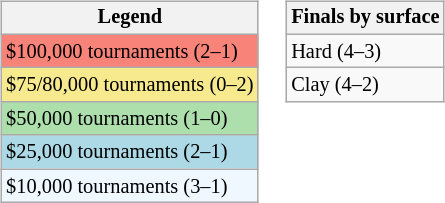<table>
<tr valign=top>
<td><br><table class="wikitable" style="font-size:85%">
<tr>
<th>Legend</th>
</tr>
<tr style="background:#f88379;">
<td>$100,000 tournaments (2–1)</td>
</tr>
<tr style="background:#f7e98e;">
<td>$75/80,000 tournaments (0–2)</td>
</tr>
<tr style="background:#addfad;">
<td>$50,000 tournaments (1–0)</td>
</tr>
<tr style="background:lightblue;">
<td>$25,000 tournaments (2–1)</td>
</tr>
<tr style="background:#f0f8ff;">
<td>$10,000 tournaments (3–1)</td>
</tr>
</table>
</td>
<td><br><table class="wikitable" style="font-size:85%">
<tr>
<th>Finals by surface</th>
</tr>
<tr>
<td>Hard (4–3)</td>
</tr>
<tr>
<td>Clay (4–2)</td>
</tr>
</table>
</td>
</tr>
</table>
